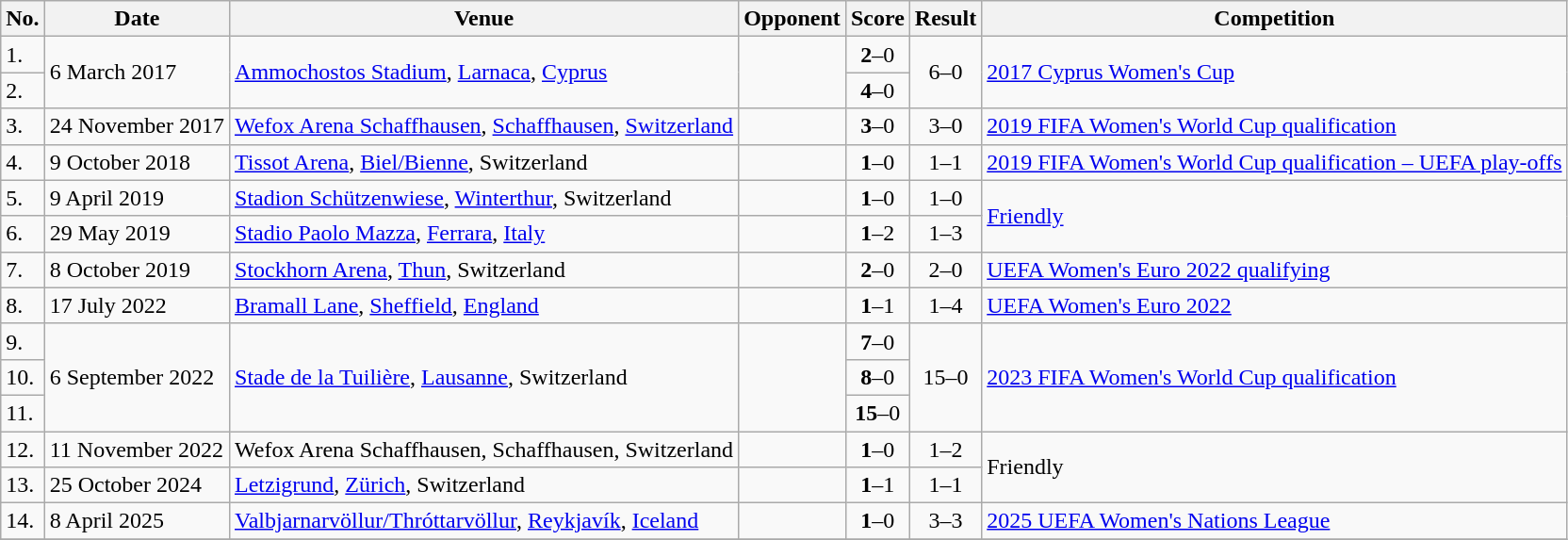<table class="wikitable">
<tr>
<th>No.</th>
<th>Date</th>
<th>Venue</th>
<th>Opponent</th>
<th>Score</th>
<th>Result</th>
<th>Competition</th>
</tr>
<tr>
<td>1.</td>
<td rowspan=2>6 March 2017</td>
<td rowspan=2><a href='#'>Ammochostos Stadium</a>, <a href='#'>Larnaca</a>, <a href='#'>Cyprus</a></td>
<td rowspan=2></td>
<td align=center><strong>2</strong>–0</td>
<td rowspan=2 align=center>6–0</td>
<td rowspan=2><a href='#'>2017 Cyprus Women's Cup</a></td>
</tr>
<tr>
<td>2.</td>
<td align=center><strong>4</strong>–0</td>
</tr>
<tr>
<td>3.</td>
<td>24 November 2017</td>
<td><a href='#'>Wefox Arena Schaffhausen</a>, <a href='#'>Schaffhausen</a>, <a href='#'>Switzerland</a></td>
<td></td>
<td align=center><strong>3</strong>–0</td>
<td align=center>3–0</td>
<td><a href='#'>2019 FIFA Women's World Cup qualification</a></td>
</tr>
<tr>
<td>4.</td>
<td>9 October 2018</td>
<td><a href='#'>Tissot Arena</a>, <a href='#'>Biel/Bienne</a>, Switzerland</td>
<td></td>
<td align=center><strong>1</strong>–0</td>
<td align=center>1–1</td>
<td><a href='#'>2019 FIFA Women's World Cup qualification – UEFA play-offs</a></td>
</tr>
<tr>
<td>5.</td>
<td>9 April 2019</td>
<td><a href='#'>Stadion Schützenwiese</a>, <a href='#'>Winterthur</a>, Switzerland</td>
<td></td>
<td align=center><strong>1</strong>–0</td>
<td align=center>1–0</td>
<td rowspan=2><a href='#'>Friendly</a></td>
</tr>
<tr>
<td>6.</td>
<td>29 May 2019</td>
<td><a href='#'>Stadio Paolo Mazza</a>, <a href='#'>Ferrara</a>, <a href='#'>Italy</a></td>
<td></td>
<td align=center><strong>1</strong>–2</td>
<td align=center>1–3</td>
</tr>
<tr>
<td>7.</td>
<td>8 October 2019</td>
<td><a href='#'>Stockhorn Arena</a>, <a href='#'>Thun</a>, Switzerland</td>
<td></td>
<td align=center><strong>2</strong>–0</td>
<td align=center>2–0</td>
<td><a href='#'>UEFA Women's Euro 2022 qualifying</a></td>
</tr>
<tr>
<td>8.</td>
<td>17 July 2022</td>
<td><a href='#'>Bramall Lane</a>, <a href='#'>Sheffield</a>, <a href='#'>England</a></td>
<td></td>
<td align=center><strong>1</strong>–1</td>
<td align=center>1–4</td>
<td><a href='#'>UEFA Women's Euro 2022</a></td>
</tr>
<tr>
<td>9.</td>
<td rowspan=3>6 September 2022</td>
<td rowspan=3><a href='#'>Stade de la Tuilière</a>, <a href='#'>Lausanne</a>, Switzerland</td>
<td rowspan=3></td>
<td align=center><strong>7</strong>–0</td>
<td rowspan=3 align=center>15–0</td>
<td rowspan=3><a href='#'>2023 FIFA Women's World Cup qualification</a></td>
</tr>
<tr>
<td>10.</td>
<td align=center><strong>8</strong>–0</td>
</tr>
<tr>
<td>11.</td>
<td align=center><strong>15</strong>–0</td>
</tr>
<tr>
<td>12.</td>
<td>11 November 2022</td>
<td>Wefox Arena Schaffhausen, Schaffhausen, Switzerland</td>
<td></td>
<td align=center><strong>1</strong>–0</td>
<td align=center>1–2</td>
<td rowspan=2>Friendly</td>
</tr>
<tr>
<td>13.</td>
<td>25 October 2024</td>
<td><a href='#'>Letzigrund</a>, <a href='#'>Zürich</a>, Switzerland</td>
<td></td>
<td align=center><strong>1</strong>–1</td>
<td align=center>1–1</td>
</tr>
<tr>
<td>14.</td>
<td>8 April 2025</td>
<td><a href='#'>Valbjarnarvöllur/Thróttarvöllur</a>, <a href='#'>Reykjavík</a>, <a href='#'>Iceland</a></td>
<td></td>
<td align=center><strong>1</strong>–0</td>
<td align=center>3–3</td>
<td><a href='#'>2025 UEFA Women's Nations League</a></td>
</tr>
<tr>
</tr>
</table>
